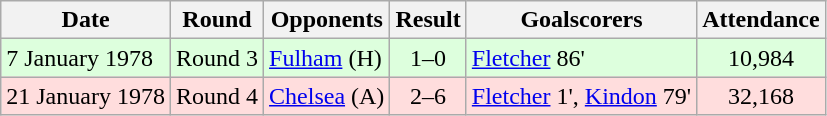<table class="wikitable">
<tr>
<th>Date</th>
<th>Round</th>
<th>Opponents</th>
<th>Result</th>
<th>Goalscorers</th>
<th>Attendance</th>
</tr>
<tr bgcolor="#ddffdd">
<td>7 January 1978</td>
<td>Round 3</td>
<td><a href='#'>Fulham</a> (H)</td>
<td align="center">1–0</td>
<td><a href='#'>Fletcher</a> 86'</td>
<td align="center">10,984</td>
</tr>
<tr bgcolor="#ffdddd">
<td>21 January 1978</td>
<td>Round 4</td>
<td><a href='#'>Chelsea</a> (A)</td>
<td align="center">2–6</td>
<td><a href='#'>Fletcher</a> 1', <a href='#'>Kindon</a> 79'</td>
<td align="center">32,168</td>
</tr>
</table>
